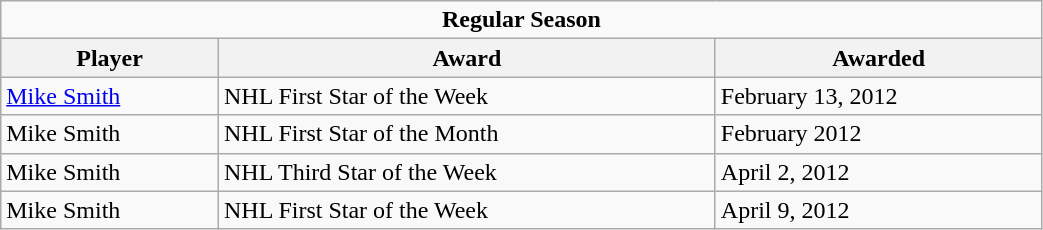<table class="wikitable" width="55%">
<tr>
<td colspan="10" align="center"><strong>Regular Season</strong></td>
</tr>
<tr>
<th>Player</th>
<th>Award</th>
<th>Awarded</th>
</tr>
<tr>
<td><a href='#'>Mike Smith</a></td>
<td>NHL First Star of the Week</td>
<td>February 13, 2012</td>
</tr>
<tr>
<td>Mike Smith</td>
<td>NHL First Star of the Month</td>
<td>February 2012</td>
</tr>
<tr>
<td>Mike Smith</td>
<td>NHL Third Star of the Week</td>
<td>April 2, 2012</td>
</tr>
<tr>
<td>Mike Smith</td>
<td>NHL First Star of the Week</td>
<td>April 9, 2012</td>
</tr>
</table>
